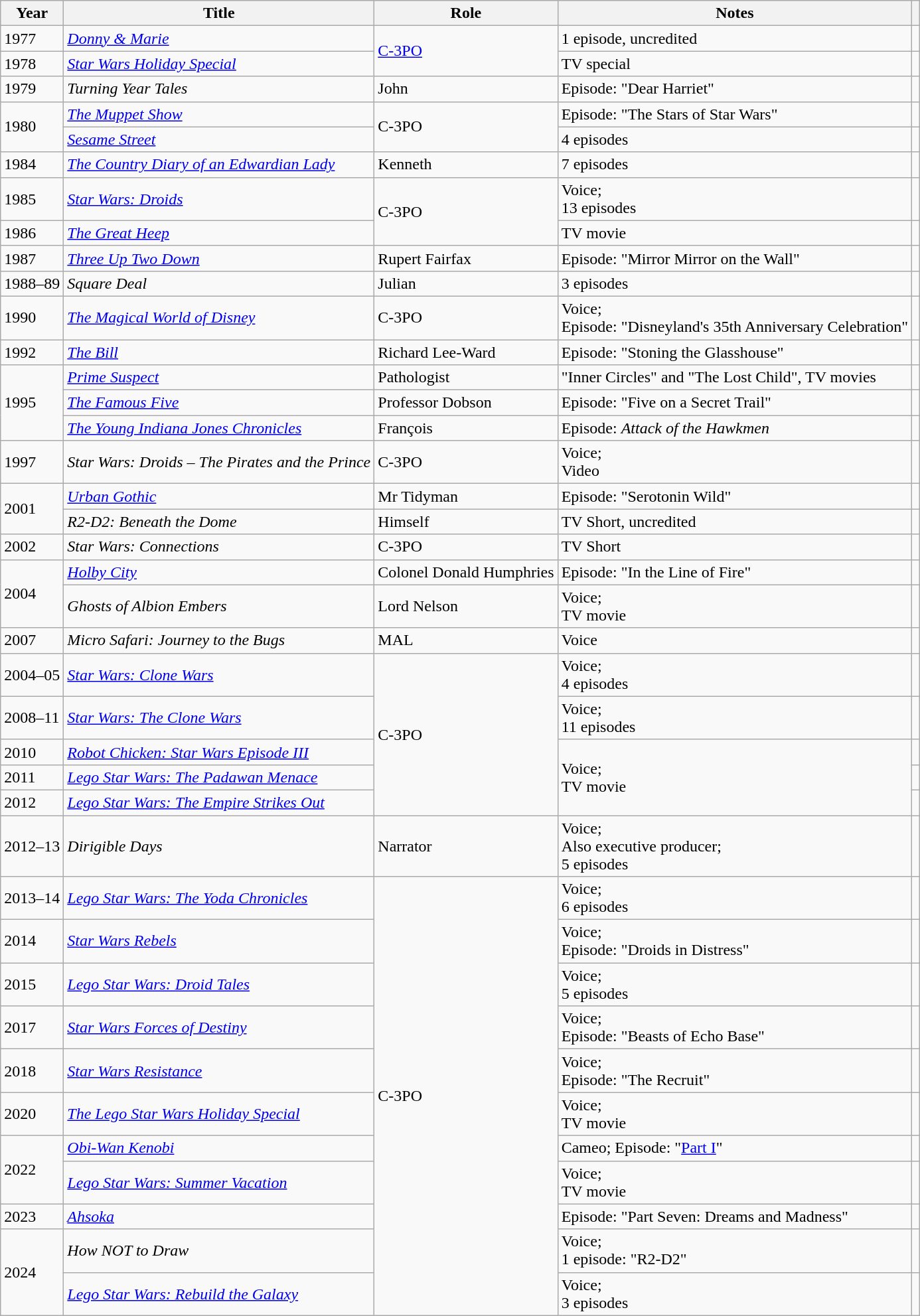<table class="wikitable sortable">
<tr>
<th>Year</th>
<th>Title</th>
<th>Role</th>
<th>Notes</th>
<th></th>
</tr>
<tr>
<td>1977</td>
<td><em><a href='#'>Donny & Marie</a></em></td>
<td rowspan="2"><a href='#'>C-3PO</a></td>
<td>1 episode, uncredited</td>
<td></td>
</tr>
<tr>
<td>1978</td>
<td><em><a href='#'>Star Wars Holiday Special</a></em></td>
<td>TV special</td>
<td></td>
</tr>
<tr>
<td>1979</td>
<td><em>Turning Year Tales</em></td>
<td>John</td>
<td>Episode: "Dear Harriet"</td>
<td></td>
</tr>
<tr>
<td rowspan="2">1980</td>
<td><em><a href='#'>The Muppet Show</a></em></td>
<td rowspan="2">C-3PO</td>
<td>Episode: "The Stars of Star Wars"</td>
<td></td>
</tr>
<tr>
<td><em><a href='#'>Sesame Street</a></em></td>
<td>4 episodes</td>
<td></td>
</tr>
<tr>
<td>1984</td>
<td><em><a href='#'>The Country Diary of an Edwardian Lady</a></em></td>
<td>Kenneth</td>
<td>7 episodes</td>
<td></td>
</tr>
<tr>
<td>1985</td>
<td><em><a href='#'>Star Wars: Droids</a></em></td>
<td rowspan="2">C-3PO</td>
<td>Voice;<br>13 episodes</td>
<td></td>
</tr>
<tr>
<td>1986</td>
<td><em><a href='#'>The Great Heep</a></em></td>
<td>TV movie</td>
<td></td>
</tr>
<tr>
<td>1987</td>
<td><em><a href='#'>Three Up Two Down</a></em></td>
<td>Rupert Fairfax</td>
<td>Episode: "Mirror Mirror on the Wall"</td>
<td></td>
</tr>
<tr>
<td>1988–89</td>
<td><em>Square Deal</em></td>
<td>Julian</td>
<td>3 episodes</td>
<td></td>
</tr>
<tr>
<td>1990</td>
<td><em><a href='#'>The Magical World of Disney</a></em></td>
<td>C-3PO</td>
<td>Voice; <br> Episode: "Disneyland's 35th Anniversary Celebration"</td>
<td></td>
</tr>
<tr>
<td>1992</td>
<td><em><a href='#'>The Bill</a></em></td>
<td>Richard Lee-Ward</td>
<td>Episode: "Stoning the Glasshouse"</td>
<td></td>
</tr>
<tr>
<td rowspan="3">1995</td>
<td><em><a href='#'>Prime Suspect</a></em></td>
<td>Pathologist</td>
<td>"Inner Circles" and "The Lost Child", TV movies</td>
<td></td>
</tr>
<tr>
<td><em><a href='#'>The Famous Five</a></em></td>
<td>Professor Dobson</td>
<td>Episode: "Five on a Secret Trail"</td>
<td></td>
</tr>
<tr>
<td><em><a href='#'>The Young Indiana Jones Chronicles</a></em></td>
<td>François</td>
<td>Episode: <em>Attack of the Hawkmen</em></td>
<td></td>
</tr>
<tr>
<td>1997</td>
<td><em>Star Wars: Droids – The Pirates and the Prince</em></td>
<td>C-3PO</td>
<td>Voice; <br> Video</td>
<td></td>
</tr>
<tr>
<td rowspan="2">2001</td>
<td><em><a href='#'>Urban Gothic</a></em></td>
<td>Mr Tidyman</td>
<td>Episode: "Serotonin Wild"</td>
<td></td>
</tr>
<tr>
<td><em>R2-D2: Beneath the Dome</em></td>
<td>Himself</td>
<td>TV Short, uncredited</td>
<td></td>
</tr>
<tr>
<td>2002</td>
<td><em>Star Wars: Connections</em></td>
<td>C-3PO</td>
<td>TV Short</td>
<td></td>
</tr>
<tr>
<td rowspan="2">2004</td>
<td><em><a href='#'>Holby City</a></em></td>
<td>Colonel Donald Humphries</td>
<td>Episode: "In the Line of Fire"</td>
<td></td>
</tr>
<tr>
<td><em>Ghosts of Albion Embers</em></td>
<td>Lord Nelson</td>
<td>Voice; <br> TV movie</td>
<td></td>
</tr>
<tr>
<td>2007</td>
<td><em>Micro Safari: Journey to the Bugs</em></td>
<td>MAL</td>
<td>Voice</td>
<td></td>
</tr>
<tr>
<td>2004–05</td>
<td><em><a href='#'>Star Wars: Clone Wars</a></em></td>
<td rowspan="5">C-3PO</td>
<td>Voice; <br> 4 episodes</td>
<td></td>
</tr>
<tr>
<td>2008–11</td>
<td><em><a href='#'>Star Wars: The Clone Wars</a></em></td>
<td>Voice; <br> 11 episodes</td>
<td></td>
</tr>
<tr>
<td>2010</td>
<td><em><a href='#'>Robot Chicken: Star Wars Episode III</a></em></td>
<td rowspan="3">Voice; <br> TV movie</td>
<td></td>
</tr>
<tr>
<td>2011</td>
<td><em><a href='#'>Lego Star Wars: The Padawan Menace</a></em></td>
<td></td>
</tr>
<tr>
<td>2012</td>
<td><em><a href='#'>Lego Star Wars: The Empire Strikes Out</a></em></td>
<td></td>
</tr>
<tr>
<td>2012–13</td>
<td><em>Dirigible Days</em></td>
<td>Narrator</td>
<td>Voice; <br> Also executive producer;<br> 5 episodes</td>
<td></td>
</tr>
<tr>
<td>2013–14</td>
<td><em><a href='#'>Lego Star Wars: The Yoda Chronicles</a></em></td>
<td rowspan="11">C-3PO</td>
<td>Voice; <br> 6 episodes</td>
<td></td>
</tr>
<tr>
<td>2014</td>
<td><em><a href='#'>Star Wars Rebels</a></em></td>
<td>Voice; <br> Episode: "Droids in Distress"</td>
<td></td>
</tr>
<tr>
<td>2015</td>
<td><em><a href='#'>Lego Star Wars: Droid Tales</a></em></td>
<td>Voice; <br> 5 episodes</td>
<td></td>
</tr>
<tr>
<td>2017</td>
<td><em><a href='#'>Star Wars Forces of Destiny</a></em></td>
<td>Voice; <br> Episode: "Beasts of Echo Base"</td>
<td></td>
</tr>
<tr>
<td>2018</td>
<td><em><a href='#'>Star Wars Resistance</a></em></td>
<td>Voice; <br> Episode: "The Recruit"</td>
<td></td>
</tr>
<tr>
<td>2020</td>
<td><em><a href='#'>The Lego Star Wars Holiday Special</a></em></td>
<td>Voice; <br> TV movie</td>
<td></td>
</tr>
<tr>
<td rowspan="2">2022</td>
<td><em><a href='#'>Obi-Wan Kenobi</a></em></td>
<td>Cameo; Episode: "<a href='#'>Part I</a>"</td>
<td></td>
</tr>
<tr>
<td><em><a href='#'>Lego Star Wars: Summer Vacation</a></em></td>
<td>Voice; <br> TV movie</td>
<td></td>
</tr>
<tr>
<td>2023</td>
<td><em><a href='#'>Ahsoka</a></em></td>
<td>Episode: "Part Seven: Dreams and Madness"</td>
<td></td>
</tr>
<tr>
<td rowspan="2">2024</td>
<td><em>How NOT to Draw</em></td>
<td>Voice; <br> 1 episode: "R2-D2"</td>
<td></td>
</tr>
<tr>
<td><em><a href='#'>Lego Star Wars: Rebuild the Galaxy</a></em></td>
<td>Voice; <br> 3 episodes</td>
<td></td>
</tr>
</table>
